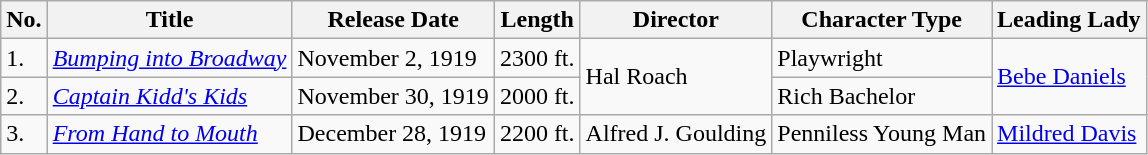<table class="wikitable">
<tr>
<th>No.</th>
<th>Title</th>
<th>Release Date</th>
<th>Length</th>
<th>Director</th>
<th>Character Type</th>
<th>Leading Lady</th>
</tr>
<tr>
<td>1.</td>
<td><em><a href='#'>Bumping into Broadway</a></em></td>
<td>November 2, 1919</td>
<td>2300 ft.</td>
<td rowspan="2">Hal Roach</td>
<td>Playwright</td>
<td rowspan="2"><a href='#'>Bebe Daniels</a></td>
</tr>
<tr>
<td>2.</td>
<td><em><a href='#'>Captain Kidd's Kids</a></em></td>
<td>November 30, 1919</td>
<td>2000 ft.</td>
<td>Rich Bachelor</td>
</tr>
<tr>
<td>3.</td>
<td><em><a href='#'>From Hand to Mouth</a></em></td>
<td>December 28, 1919</td>
<td>2200 ft.</td>
<td>Alfred J. Goulding</td>
<td>Penniless Young Man</td>
<td><a href='#'>Mildred Davis</a></td>
</tr>
</table>
